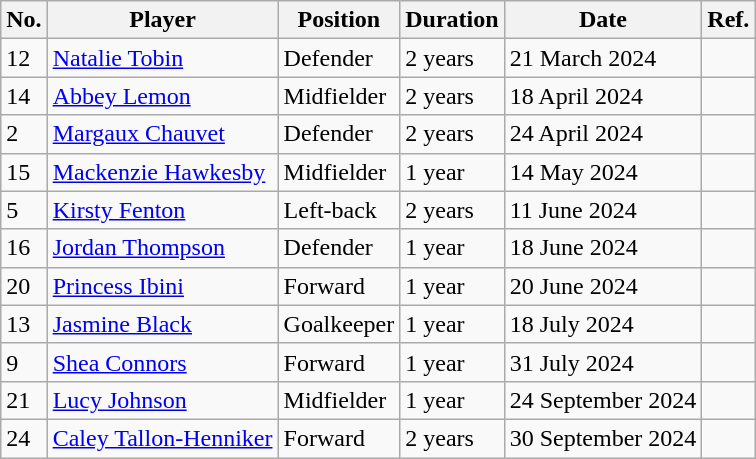<table class="wikitable">
<tr>
<th>No.</th>
<th>Player</th>
<th>Position</th>
<th>Duration</th>
<th>Date</th>
<th>Ref.</th>
</tr>
<tr>
<td>12</td>
<td><a href='#'>Natalie Tobin</a></td>
<td>Defender</td>
<td>2 years</td>
<td>21 March 2024</td>
<td></td>
</tr>
<tr>
<td>14</td>
<td><a href='#'>Abbey Lemon</a></td>
<td>Midfielder</td>
<td>2 years</td>
<td>18 April 2024</td>
<td></td>
</tr>
<tr>
<td>2</td>
<td><a href='#'>Margaux Chauvet</a></td>
<td>Defender</td>
<td>2 years</td>
<td>24 April 2024</td>
<td></td>
</tr>
<tr>
<td>15</td>
<td><a href='#'>Mackenzie Hawkesby</a></td>
<td>Midfielder</td>
<td>1 year</td>
<td>14 May 2024</td>
<td></td>
</tr>
<tr>
<td>5</td>
<td><a href='#'>Kirsty Fenton</a></td>
<td>Left-back</td>
<td>2 years</td>
<td>11 June 2024</td>
<td></td>
</tr>
<tr>
<td>16</td>
<td> <a href='#'>Jordan Thompson</a></td>
<td>Defender</td>
<td>1 year</td>
<td>18 June 2024</td>
<td></td>
</tr>
<tr>
<td>20</td>
<td><a href='#'>Princess Ibini</a></td>
<td>Forward</td>
<td>1 year</td>
<td>20 June 2024</td>
<td></td>
</tr>
<tr>
<td>13</td>
<td><a href='#'>Jasmine Black</a></td>
<td>Goalkeeper</td>
<td>1 year</td>
<td>18 July 2024</td>
<td></td>
</tr>
<tr>
<td>9</td>
<td> <a href='#'>Shea Connors</a></td>
<td>Forward</td>
<td>1 year</td>
<td>31 July 2024</td>
<td></td>
</tr>
<tr>
<td>21</td>
<td><a href='#'>Lucy Johnson</a></td>
<td>Midfielder</td>
<td>1 year</td>
<td>24 September 2024</td>
<td></td>
</tr>
<tr>
<td>24</td>
<td><a href='#'>Caley Tallon-Henniker</a></td>
<td>Forward</td>
<td>2 years</td>
<td>30 September 2024</td>
<td></td>
</tr>
</table>
